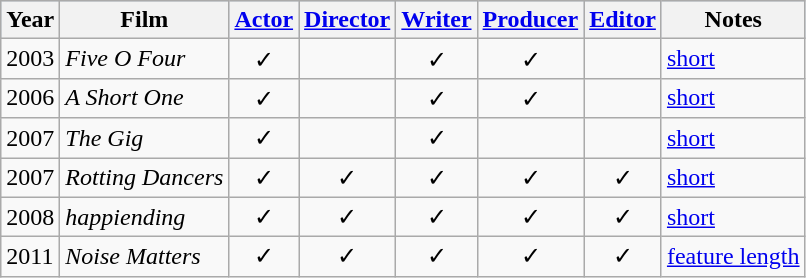<table class="wikitable">
<tr style="background:#b0c4de; text-align:center;">
<th>Year</th>
<th>Film</th>
<th><a href='#'>Actor</a></th>
<th><a href='#'>Director</a></th>
<th><a href='#'>Writer</a></th>
<th><a href='#'>Producer</a></th>
<th><a href='#'>Editor</a></th>
<th>Notes</th>
</tr>
<tr>
<td>2003</td>
<td><em>Five O Four</em></td>
<td style="text-align:center;">✓</td>
<td></td>
<td style="text-align:center;">✓</td>
<td style="text-align:center;">✓</td>
<td></td>
<td><a href='#'>short</a></td>
</tr>
<tr>
<td>2006</td>
<td><em>A Short One</em></td>
<td style="text-align:center;">✓</td>
<td></td>
<td style="text-align:center;">✓</td>
<td style="text-align:center;">✓</td>
<td></td>
<td><a href='#'>short</a></td>
</tr>
<tr>
<td>2007</td>
<td><em>The Gig</em></td>
<td style="text-align:center;">✓</td>
<td></td>
<td style="text-align:center;">✓</td>
<td></td>
<td></td>
<td><a href='#'>short</a></td>
</tr>
<tr>
<td>2007</td>
<td><em>Rotting Dancers</em></td>
<td style="text-align:center;">✓</td>
<td style="text-align:center;">✓</td>
<td style="text-align:center;">✓</td>
<td style="text-align:center;">✓</td>
<td style="text-align:center;">✓</td>
<td><a href='#'>short</a></td>
</tr>
<tr>
<td>2008</td>
<td><em>happiending</em></td>
<td style="text-align:center;">✓</td>
<td style="text-align:center;">✓</td>
<td style="text-align:center;">✓</td>
<td style="text-align:center;">✓</td>
<td style="text-align:center;">✓</td>
<td><a href='#'>short</a></td>
</tr>
<tr>
<td>2011</td>
<td><em>Noise Matters</em></td>
<td style="text-align:center;">✓</td>
<td style="text-align:center;">✓</td>
<td style="text-align:center;">✓</td>
<td style="text-align:center;">✓</td>
<td style="text-align:center;">✓</td>
<td><a href='#'>feature length</a></td>
</tr>
</table>
